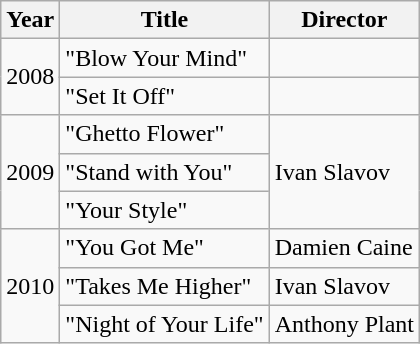<table class="wikitable">
<tr>
<th>Year</th>
<th>Title</th>
<th>Director</th>
</tr>
<tr>
<td rowspan="2">2008</td>
<td>"Blow Your Mind"</td>
<td></td>
</tr>
<tr>
<td>"Set It Off"</td>
<td></td>
</tr>
<tr>
<td rowspan="3">2009</td>
<td>"Ghetto Flower"</td>
<td rowspan="3">Ivan Slavov</td>
</tr>
<tr>
<td>"Stand with You"</td>
</tr>
<tr>
<td>"Your Style"</td>
</tr>
<tr>
<td rowspan="3">2010</td>
<td>"You Got Me"</td>
<td>Damien Caine</td>
</tr>
<tr>
<td>"Takes Me Higher"</td>
<td>Ivan Slavov</td>
</tr>
<tr>
<td>"Night of Your Life"</td>
<td>Anthony Plant</td>
</tr>
</table>
